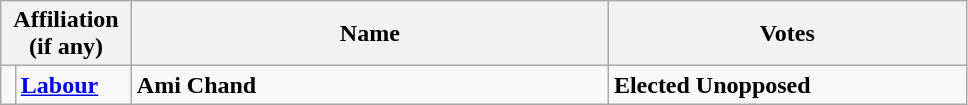<table class="wikitable" style="width:51%;">
<tr>
<th colspan="2" style="width:1%;">Affiliation (if any)</th>
<th style="width:20%;">Name</th>
<th style="width:15%;">Votes</th>
</tr>
<tr>
<td bgcolor=></td>
<td><strong><a href='#'>Labour</a></strong></td>
<td><strong>Ami Chand</strong></td>
<td><strong>Elected Unopposed</strong></td>
</tr>
</table>
